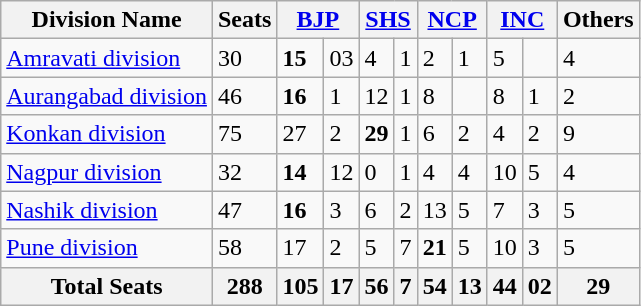<table class="wikitable">
<tr>
<th>Division Name</th>
<th>Seats</th>
<th colspan="2"><a href='#'>BJP</a></th>
<th colspan="2"><a href='#'>SHS</a></th>
<th colspan="2"><a href='#'>NCP</a></th>
<th colspan="2"><a href='#'>INC</a></th>
<th>Others</th>
</tr>
<tr>
<td><a href='#'>Amravati division</a></td>
<td>30</td>
<td><strong>15</strong></td>
<td> 03</td>
<td>4</td>
<td> 1</td>
<td>2</td>
<td> 1</td>
<td>5</td>
<td></td>
<td>4</td>
</tr>
<tr>
<td><a href='#'>Aurangabad division</a></td>
<td>46</td>
<td><strong>16</strong></td>
<td> 1</td>
<td>12</td>
<td> 1</td>
<td>8</td>
<td></td>
<td>8</td>
<td> 1</td>
<td>2</td>
</tr>
<tr>
<td><a href='#'>Konkan division</a></td>
<td>75</td>
<td>27</td>
<td> 2</td>
<td><strong>29</strong></td>
<td> 1</td>
<td>6</td>
<td> 2</td>
<td>4</td>
<td> 2</td>
<td>9</td>
</tr>
<tr>
<td><a href='#'>Nagpur division</a></td>
<td>32</td>
<td><strong>14</strong></td>
<td> 12</td>
<td>0</td>
<td> 1</td>
<td>4</td>
<td> 4</td>
<td>10</td>
<td> 5</td>
<td>4</td>
</tr>
<tr>
<td><a href='#'>Nashik division</a></td>
<td>47</td>
<td><strong>16</strong></td>
<td> 3</td>
<td>6</td>
<td> 2</td>
<td>13</td>
<td> 5</td>
<td>7</td>
<td> 3</td>
<td>5</td>
</tr>
<tr>
<td><a href='#'>Pune division</a></td>
<td>58</td>
<td>17</td>
<td> 2</td>
<td>5</td>
<td> 7</td>
<td><strong>21</strong></td>
<td> 5</td>
<td>10</td>
<td> 3</td>
<td>5</td>
</tr>
<tr>
<th>Total Seats</th>
<th>288</th>
<th>105</th>
<th> 17</th>
<th>56</th>
<th> 7</th>
<th>54</th>
<th> 13</th>
<th>44</th>
<th> 02</th>
<th>29</th>
</tr>
</table>
